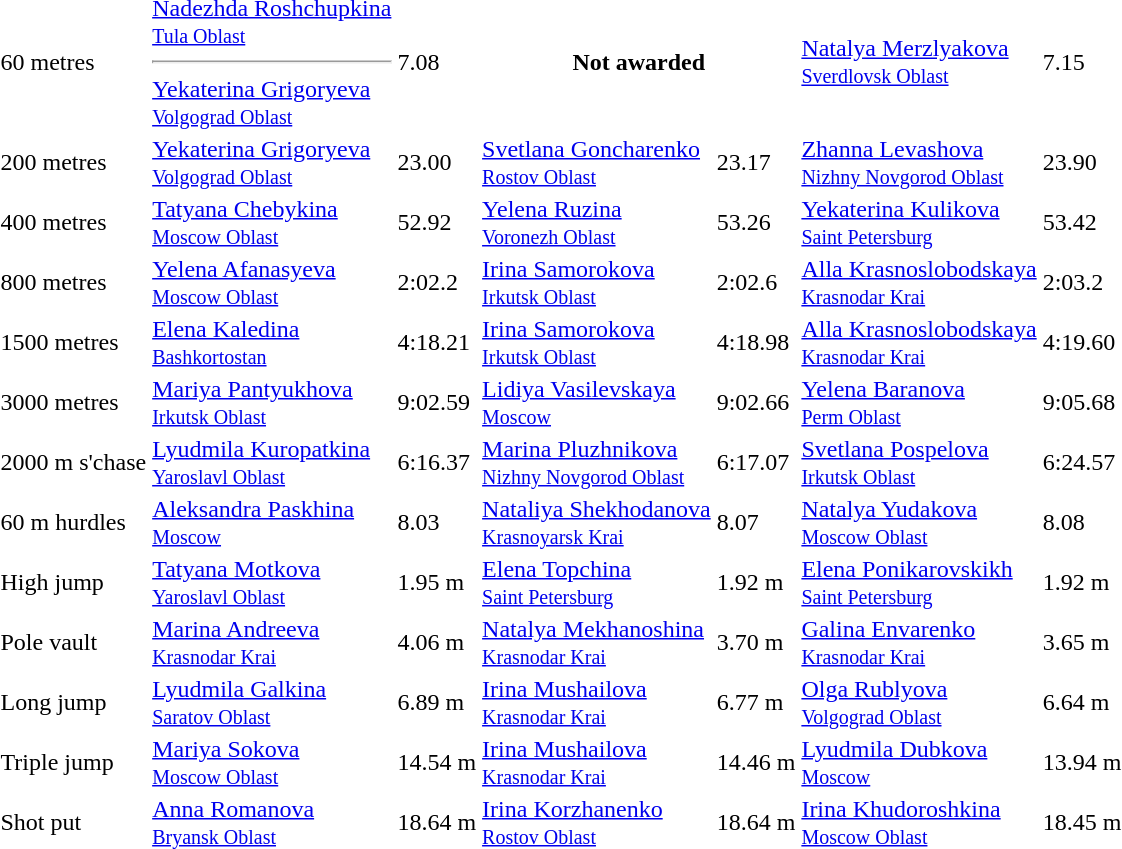<table>
<tr>
<td>60 metres</td>
<td><a href='#'>Nadezhda Roshchupkina</a><br><small><a href='#'>Tula Oblast</a></small><hr><a href='#'>Yekaterina Grigoryeva</a><br><small><a href='#'>Volgograd Oblast</a></small></td>
<td>7.08</td>
<th colspan=2>Not awarded</th>
<td><a href='#'>Natalya Merzlyakova</a><br><small><a href='#'>Sverdlovsk Oblast</a></small></td>
<td>7.15</td>
</tr>
<tr>
<td>200 metres</td>
<td><a href='#'>Yekaterina Grigoryeva</a><br><small><a href='#'>Volgograd Oblast</a></small></td>
<td>23.00</td>
<td><a href='#'>Svetlana Goncharenko</a><br><small><a href='#'>Rostov Oblast</a></small></td>
<td>23.17</td>
<td><a href='#'>Zhanna Levashova</a><br><small><a href='#'>Nizhny Novgorod Oblast</a></small></td>
<td>23.90</td>
</tr>
<tr>
<td>400 metres</td>
<td><a href='#'>Tatyana Chebykina</a><br><small><a href='#'>Moscow Oblast</a></small></td>
<td>52.92</td>
<td><a href='#'>Yelena Ruzina</a><br><small><a href='#'>Voronezh Oblast</a></small></td>
<td>53.26</td>
<td><a href='#'>Yekaterina Kulikova</a><br><small><a href='#'>Saint Petersburg</a></small></td>
<td>53.42</td>
</tr>
<tr>
<td>800 metres</td>
<td><a href='#'>Yelena Afanasyeva</a><br><small><a href='#'>Moscow Oblast</a></small></td>
<td>2:02.2</td>
<td><a href='#'>Irina Samorokova</a><br><small><a href='#'>Irkutsk Oblast</a></small></td>
<td>2:02.6</td>
<td><a href='#'>Alla Krasnoslobodskaya</a><br><small><a href='#'>Krasnodar Krai</a></small></td>
<td>2:03.2</td>
</tr>
<tr>
<td>1500 metres</td>
<td><a href='#'>Elena Kaledina</a><br><small><a href='#'>Bashkortostan</a></small></td>
<td>4:18.21</td>
<td><a href='#'>Irina Samorokova</a><br><small><a href='#'>Irkutsk Oblast</a></small></td>
<td>4:18.98</td>
<td><a href='#'>Alla Krasnoslobodskaya</a><br><small><a href='#'>Krasnodar Krai</a></small></td>
<td>4:19.60</td>
</tr>
<tr>
<td>3000 metres</td>
<td><a href='#'>Mariya Pantyukhova</a><br><small><a href='#'>Irkutsk Oblast</a></small></td>
<td>9:02.59</td>
<td><a href='#'>Lidiya Vasilevskaya</a><br><small><a href='#'>Moscow</a></small></td>
<td>9:02.66</td>
<td><a href='#'>Yelena Baranova</a><br><small><a href='#'>Perm Oblast</a></small></td>
<td>9:05.68</td>
</tr>
<tr>
<td>2000 m s'chase</td>
<td><a href='#'>Lyudmila Kuropatkina</a><br><small><a href='#'>Yaroslavl Oblast</a></small></td>
<td>6:16.37</td>
<td><a href='#'>Marina Pluzhnikova</a><br><small><a href='#'>Nizhny Novgorod Oblast</a></small></td>
<td>6:17.07</td>
<td><a href='#'>Svetlana Pospelova</a><br><small><a href='#'>Irkutsk Oblast</a></small></td>
<td>6:24.57</td>
</tr>
<tr>
<td>60 m hurdles</td>
<td><a href='#'>Aleksandra Paskhina</a><br><small><a href='#'>Moscow</a></small></td>
<td>8.03</td>
<td><a href='#'>Nataliya Shekhodanova</a><br><small><a href='#'>Krasnoyarsk Krai</a></small></td>
<td>8.07</td>
<td><a href='#'>Natalya Yudakova</a><br><small><a href='#'>Moscow Oblast</a></small></td>
<td>8.08</td>
</tr>
<tr>
<td>High jump</td>
<td><a href='#'>Tatyana Motkova</a><br><small><a href='#'>Yaroslavl Oblast</a></small></td>
<td>1.95 m</td>
<td><a href='#'>Elena Topchina</a><br><small><a href='#'>Saint Petersburg</a></small></td>
<td>1.92 m</td>
<td><a href='#'>Elena Ponikarovskikh</a><br><small><a href='#'>Saint Petersburg</a></small></td>
<td>1.92 m</td>
</tr>
<tr>
<td>Pole vault</td>
<td><a href='#'>Marina Andreeva</a><br><small><a href='#'>Krasnodar Krai</a></small></td>
<td>4.06 m</td>
<td><a href='#'>Natalya Mekhanoshina</a><br><small><a href='#'>Krasnodar Krai</a></small></td>
<td>3.70 m</td>
<td><a href='#'>Galina Envarenko</a><br><small><a href='#'>Krasnodar Krai</a></small></td>
<td>3.65 m</td>
</tr>
<tr>
<td>Long jump</td>
<td><a href='#'>Lyudmila Galkina</a><br><small><a href='#'>Saratov Oblast</a></small></td>
<td>6.89 m</td>
<td><a href='#'>Irina Mushailova</a><br><small><a href='#'>Krasnodar Krai</a></small></td>
<td>6.77 m</td>
<td><a href='#'>Olga Rublyova</a><br><small><a href='#'>Volgograd Oblast</a></small></td>
<td>6.64 m</td>
</tr>
<tr>
<td>Triple jump</td>
<td><a href='#'>Mariya Sokova</a><br><small><a href='#'>Moscow Oblast</a></small></td>
<td>14.54 m</td>
<td><a href='#'>Irina Mushailova</a><br><small><a href='#'>Krasnodar Krai</a></small></td>
<td>14.46 m</td>
<td><a href='#'>Lyudmila Dubkova</a><br><small><a href='#'>Moscow</a></small></td>
<td>13.94 m</td>
</tr>
<tr>
<td>Shot put</td>
<td><a href='#'>Anna Romanova</a><br><small><a href='#'>Bryansk Oblast</a></small></td>
<td>18.64 m</td>
<td><a href='#'>Irina Korzhanenko</a><br><small><a href='#'>Rostov Oblast</a></small></td>
<td>18.64 m</td>
<td><a href='#'>Irina Khudoroshkina</a><br><small><a href='#'>Moscow Oblast</a></small></td>
<td>18.45 m</td>
</tr>
</table>
